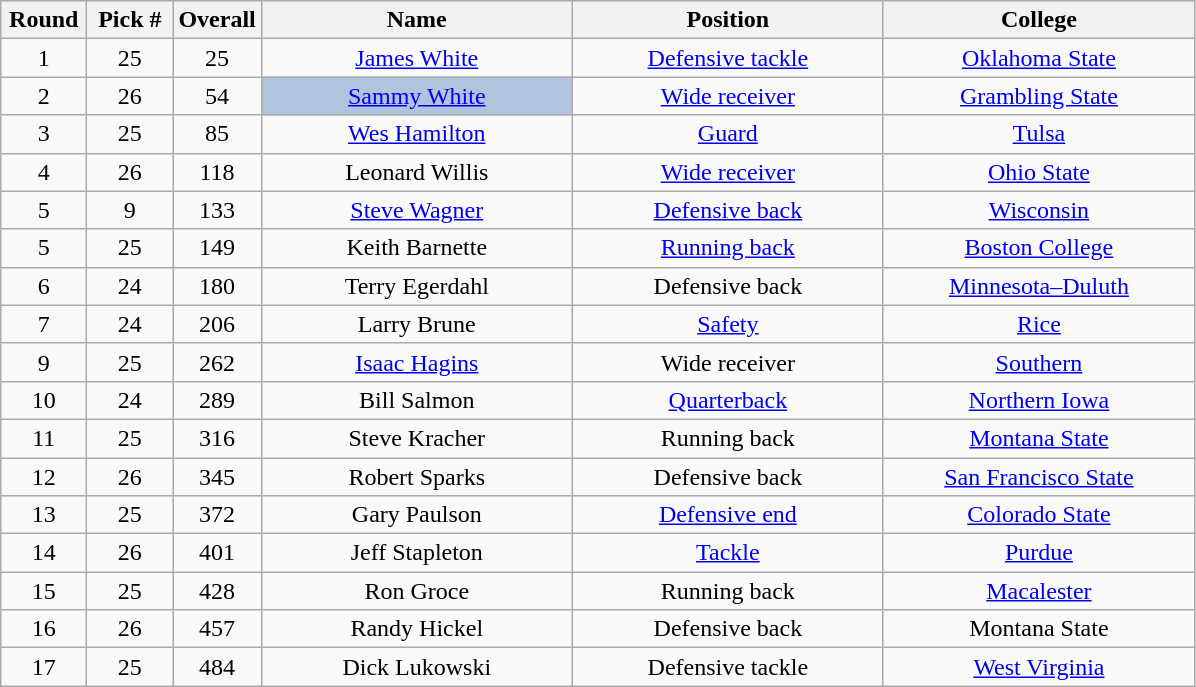<table class="wikitable sortable" style="text-align:center">
<tr>
<th width=50px>Round</th>
<th width=50px>Pick #</th>
<th width=50px>Overall</th>
<th width=200px>Name</th>
<th width=200px>Position</th>
<th width=200px>College</th>
</tr>
<tr>
<td>1</td>
<td>25</td>
<td>25</td>
<td><a href='#'>James White</a></td>
<td><a href='#'>Defensive tackle</a></td>
<td><a href='#'>Oklahoma State</a></td>
</tr>
<tr>
<td>2</td>
<td>26</td>
<td>54</td>
<td bgcolor=lightsteelblue><a href='#'>Sammy White</a></td>
<td><a href='#'>Wide receiver</a></td>
<td><a href='#'>Grambling State</a></td>
</tr>
<tr>
<td>3</td>
<td>25</td>
<td>85</td>
<td><a href='#'>Wes Hamilton</a></td>
<td><a href='#'>Guard</a></td>
<td><a href='#'>Tulsa</a></td>
</tr>
<tr>
<td>4</td>
<td>26</td>
<td>118</td>
<td>Leonard Willis</td>
<td><a href='#'>Wide receiver</a></td>
<td><a href='#'>Ohio State</a></td>
</tr>
<tr>
<td>5</td>
<td>9</td>
<td>133</td>
<td><a href='#'>Steve Wagner</a></td>
<td><a href='#'>Defensive back</a></td>
<td><a href='#'>Wisconsin</a></td>
</tr>
<tr>
<td>5</td>
<td>25</td>
<td>149</td>
<td>Keith Barnette</td>
<td><a href='#'>Running back</a></td>
<td><a href='#'>Boston College</a></td>
</tr>
<tr>
<td>6</td>
<td>24</td>
<td>180</td>
<td>Terry Egerdahl</td>
<td>Defensive back</td>
<td><a href='#'>Minnesota–Duluth</a></td>
</tr>
<tr>
<td>7</td>
<td>24</td>
<td>206</td>
<td>Larry Brune</td>
<td><a href='#'>Safety</a></td>
<td><a href='#'>Rice</a></td>
</tr>
<tr>
<td>9</td>
<td>25</td>
<td>262</td>
<td><a href='#'>Isaac Hagins</a></td>
<td>Wide receiver</td>
<td><a href='#'>Southern</a></td>
</tr>
<tr>
<td>10</td>
<td>24</td>
<td>289</td>
<td>Bill Salmon</td>
<td><a href='#'>Quarterback</a></td>
<td><a href='#'>Northern Iowa</a></td>
</tr>
<tr>
<td>11</td>
<td>25</td>
<td>316</td>
<td>Steve Kracher</td>
<td>Running back</td>
<td><a href='#'>Montana State</a></td>
</tr>
<tr>
<td>12</td>
<td>26</td>
<td>345</td>
<td>Robert Sparks</td>
<td>Defensive back</td>
<td><a href='#'>San Francisco State</a></td>
</tr>
<tr>
<td>13</td>
<td>25</td>
<td>372</td>
<td>Gary Paulson</td>
<td><a href='#'>Defensive end</a></td>
<td><a href='#'>Colorado State</a></td>
</tr>
<tr>
<td>14</td>
<td>26</td>
<td>401</td>
<td>Jeff Stapleton</td>
<td><a href='#'>Tackle</a></td>
<td><a href='#'>Purdue</a></td>
</tr>
<tr>
<td>15</td>
<td>25</td>
<td>428</td>
<td>Ron Groce</td>
<td>Running back</td>
<td><a href='#'>Macalester</a></td>
</tr>
<tr>
<td>16</td>
<td>26</td>
<td>457</td>
<td>Randy Hickel</td>
<td>Defensive back</td>
<td>Montana State</td>
</tr>
<tr>
<td>17</td>
<td>25</td>
<td>484</td>
<td>Dick Lukowski</td>
<td>Defensive tackle</td>
<td><a href='#'>West Virginia</a></td>
</tr>
</table>
